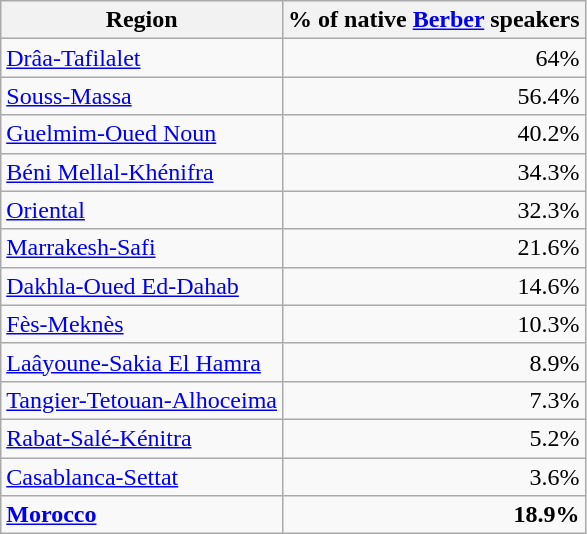<table class="wikitable sortable" style="margin:1em Left 1em auto;">
<tr>
<th scope="col">Region</th>
<th scope="col">% of native <a href='#'>Berber</a> speakers</th>
</tr>
<tr>
<td><a href='#'>Drâa-Tafilalet</a></td>
<td align="Right">64%</td>
</tr>
<tr>
<td><a href='#'>Souss-Massa</a></td>
<td align="Right">56.4%</td>
</tr>
<tr>
<td><a href='#'>Guelmim-Oued Noun</a></td>
<td align="Right">40.2%</td>
</tr>
<tr>
<td><a href='#'>Béni Mellal-Khénifra</a></td>
<td align="Right">34.3%</td>
</tr>
<tr>
<td><a href='#'>Oriental</a></td>
<td align="Right">32.3%</td>
</tr>
<tr>
<td><a href='#'>Marrakesh-Safi</a></td>
<td align="Right">21.6%</td>
</tr>
<tr>
<td><a href='#'>Dakhla-Oued Ed-Dahab</a></td>
<td align="Right">14.6%</td>
</tr>
<tr>
<td><a href='#'>Fès-Meknès</a></td>
<td align="Right">10.3%</td>
</tr>
<tr>
<td><a href='#'>Laâyoune-Sakia El Hamra</a></td>
<td align="Right">8.9%</td>
</tr>
<tr>
<td><a href='#'>Tangier-Tetouan-Alhoceima</a></td>
<td align="Right">7.3%</td>
</tr>
<tr>
<td><a href='#'>Rabat-Salé-Kénitra</a></td>
<td align="Right">5.2%</td>
</tr>
<tr>
<td><a href='#'>Casablanca-Settat</a></td>
<td align="Right">3.6%</td>
</tr>
<tr>
<td><strong><a href='#'>Morocco</a></strong></td>
<td align="Right"><strong>18.9%</strong></td>
</tr>
</table>
